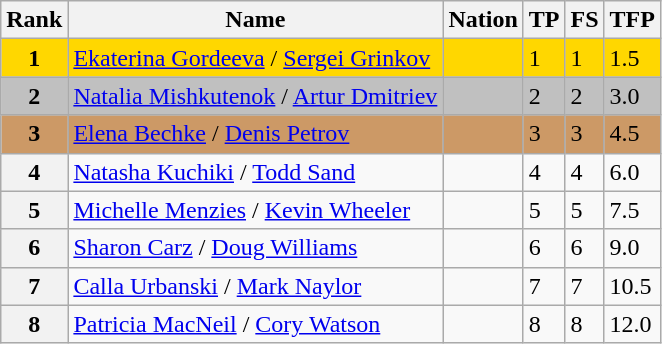<table class="wikitable">
<tr>
<th>Rank</th>
<th>Name</th>
<th>Nation</th>
<th>TP</th>
<th>FS</th>
<th>TFP</th>
</tr>
<tr bgcolor="gold">
<td align="center"><strong>1</strong></td>
<td><a href='#'>Ekaterina Gordeeva</a> / <a href='#'>Sergei Grinkov</a></td>
<td></td>
<td>1</td>
<td>1</td>
<td>1.5</td>
</tr>
<tr bgcolor="silver">
<td align="center"><strong>2</strong></td>
<td><a href='#'>Natalia Mishkutenok</a> / <a href='#'>Artur Dmitriev</a></td>
<td></td>
<td>2</td>
<td>2</td>
<td>3.0</td>
</tr>
<tr bgcolor="cc9966">
<td align="center"><strong>3</strong></td>
<td><a href='#'>Elena Bechke</a> / <a href='#'>Denis Petrov</a></td>
<td></td>
<td>3</td>
<td>3</td>
<td>4.5</td>
</tr>
<tr>
<th>4</th>
<td><a href='#'>Natasha Kuchiki</a> / <a href='#'>Todd Sand</a></td>
<td></td>
<td>4</td>
<td>4</td>
<td>6.0</td>
</tr>
<tr>
<th>5</th>
<td><a href='#'>Michelle Menzies</a> / <a href='#'>Kevin Wheeler</a></td>
<td></td>
<td>5</td>
<td>5</td>
<td>7.5</td>
</tr>
<tr>
<th>6</th>
<td><a href='#'>Sharon Carz</a> / <a href='#'>Doug Williams</a></td>
<td></td>
<td>6</td>
<td>6</td>
<td>9.0</td>
</tr>
<tr>
<th>7</th>
<td><a href='#'>Calla Urbanski</a> / <a href='#'>Mark Naylor</a></td>
<td></td>
<td>7</td>
<td>7</td>
<td>10.5</td>
</tr>
<tr>
<th>8</th>
<td><a href='#'>Patricia MacNeil</a> / <a href='#'>Cory Watson</a></td>
<td></td>
<td>8</td>
<td>8</td>
<td>12.0</td>
</tr>
</table>
